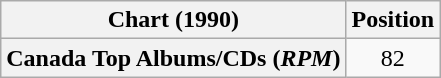<table class="wikitable plainrowheaders" style="text-align:center">
<tr>
<th scope="col">Chart (1990)</th>
<th scope="col">Position</th>
</tr>
<tr>
<th scope="row">Canada Top Albums/CDs (<em>RPM</em>)</th>
<td>82</td>
</tr>
</table>
